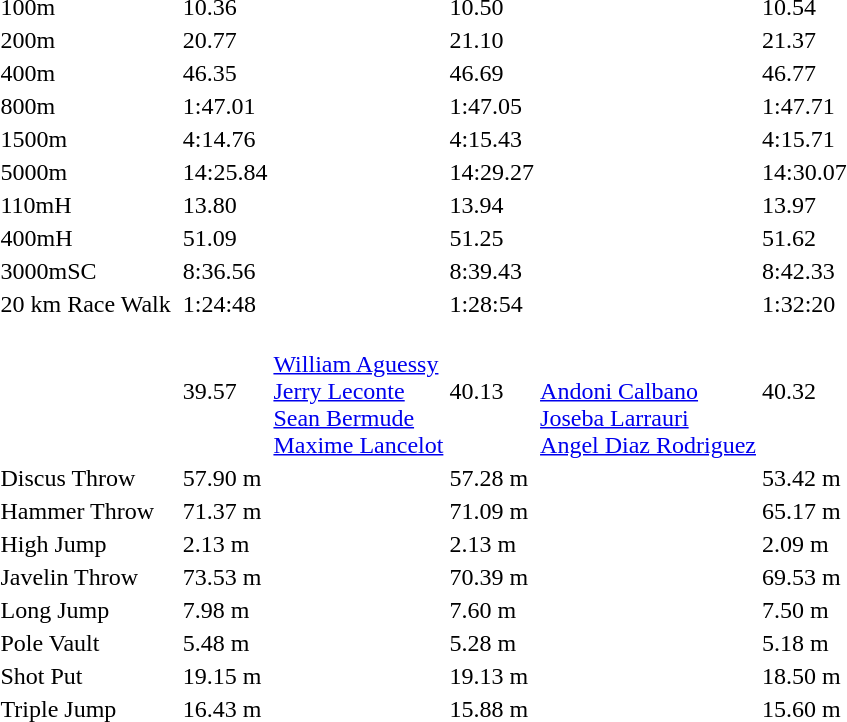<table>
<tr>
<td>100m</td>
<td></td>
<td>10.36</td>
<td></td>
<td>10.50</td>
<td></td>
<td>10.54</td>
</tr>
<tr>
<td>200m</td>
<td></td>
<td>20.77</td>
<td></td>
<td>21.10</td>
<td></td>
<td>21.37</td>
</tr>
<tr>
<td>400m</td>
<td></td>
<td>46.35</td>
<td></td>
<td>46.69</td>
<td></td>
<td>46.77</td>
</tr>
<tr>
<td>800m</td>
<td></td>
<td>1:47.01</td>
<td></td>
<td>1:47.05</td>
<td></td>
<td>1:47.71</td>
</tr>
<tr>
<td>1500m</td>
<td></td>
<td>4:14.76</td>
<td></td>
<td>4:15.43</td>
<td></td>
<td>4:15.71</td>
</tr>
<tr>
<td>5000m</td>
<td></td>
<td>14:25.84</td>
<td></td>
<td>14:29.27</td>
<td></td>
<td>14:30.07</td>
</tr>
<tr>
<td>110mH</td>
<td></td>
<td>13.80</td>
<td></td>
<td>13.94</td>
<td></td>
<td>13.97</td>
</tr>
<tr>
<td>400mH</td>
<td></td>
<td>51.09</td>
<td></td>
<td>51.25</td>
<td></td>
<td>51.62</td>
</tr>
<tr>
<td>3000mSC</td>
<td></td>
<td>8:36.56</td>
<td></td>
<td>8:39.43</td>
<td></td>
<td>8:42.33</td>
</tr>
<tr>
<td>20 km Race Walk</td>
<td></td>
<td>1:24:48</td>
<td></td>
<td>1:28:54</td>
<td></td>
<td>1:32:20</td>
</tr>
<tr>
<td></td>
<td><br><br><br><br></td>
<td>39.57</td>
<td><br><a href='#'>William Aguessy</a><br><a href='#'>Jerry Leconte</a><br><a href='#'>Sean Bermude</a><br><a href='#'>Maxime Lancelot</a></td>
<td>40.13</td>
<td><br><br><a href='#'>Andoni Calbano</a><br><a href='#'>Joseba Larrauri</a><br><a href='#'>Angel Diaz Rodriguez</a></td>
<td>40.32</td>
</tr>
<tr>
<td>Discus Throw</td>
<td></td>
<td>57.90 m</td>
<td></td>
<td>57.28 m</td>
<td></td>
<td>53.42 m</td>
</tr>
<tr>
<td>Hammer Throw</td>
<td></td>
<td>71.37 m</td>
<td></td>
<td>71.09 m</td>
<td></td>
<td>65.17 m</td>
</tr>
<tr>
<td>High Jump</td>
<td></td>
<td>2.13 m</td>
<td></td>
<td>2.13 m</td>
<td></td>
<td>2.09 m</td>
</tr>
<tr>
<td>Javelin Throw</td>
<td></td>
<td>73.53 m</td>
<td></td>
<td>70.39 m</td>
<td></td>
<td>69.53 m</td>
</tr>
<tr>
<td>Long Jump</td>
<td></td>
<td>7.98 m</td>
<td></td>
<td>7.60 m</td>
<td></td>
<td>7.50 m</td>
</tr>
<tr>
<td>Pole Vault</td>
<td></td>
<td>5.48 m</td>
<td></td>
<td>5.28 m</td>
<td></td>
<td>5.18 m</td>
</tr>
<tr>
<td>Shot Put</td>
<td></td>
<td>19.15 m</td>
<td></td>
<td>19.13 m</td>
<td></td>
<td>18.50 m</td>
</tr>
<tr>
<td>Triple Jump</td>
<td></td>
<td>16.43 m</td>
<td></td>
<td>15.88 m</td>
<td></td>
<td>15.60 m</td>
</tr>
</table>
